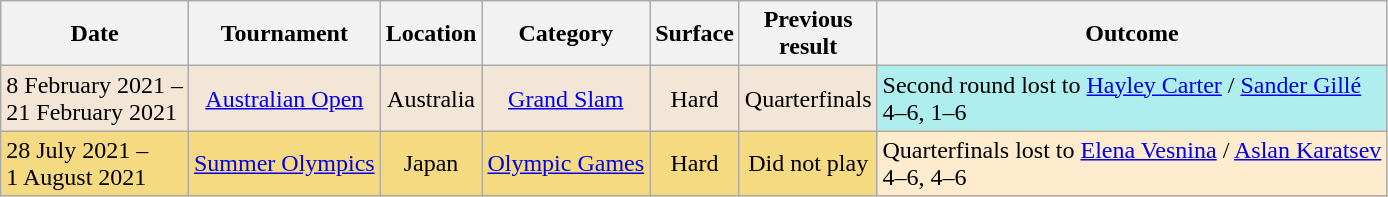<table class="wikitable">
<tr>
<th>Date</th>
<th>Tournament</th>
<th>Location</th>
<th>Category</th>
<th>Surface</th>
<th>Previous<br>result</th>
<th>Outcome</th>
</tr>
<tr style="background:#f3e6d7">
<td>8 February 2021 –<br>21 February 2021</td>
<td style="text-align:center"><a href='#'>Australian Open</a></td>
<td style="text-align:center">Australia</td>
<td style="text-align:center"><a href='#'>Grand Slam</a></td>
<td style="text-align:center">Hard</td>
<td style="text-align:center">Quarterfinals</td>
<td style="background:#afeeee">Second round lost to  <a href='#'>Hayley Carter</a> /  <a href='#'>Sander Gillé</a><br>4–6, 1–6</td>
</tr>
<tr style="background:#f5da81">
<td>28 July 2021 –<br>1 August 2021</td>
<td style="text-align:center"><a href='#'>Summer Olympics</a></td>
<td style="text-align:center">Japan</td>
<td style="text-align:center"><a href='#'>Olympic Games</a></td>
<td style="text-align:center">Hard</td>
<td style="text-align:center">Did not play</td>
<td style="background:#ffebcd">Quarterfinals lost to  <a href='#'>Elena Vesnina</a> /  <a href='#'>Aslan Karatsev</a><br>4–6, 4–6</td>
</tr>
</table>
